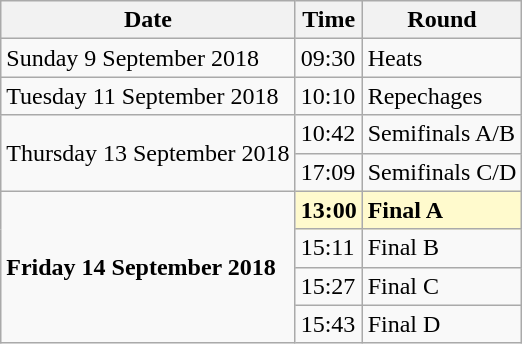<table class="wikitable">
<tr>
<th>Date</th>
<th>Time</th>
<th>Round</th>
</tr>
<tr>
<td>Sunday 9 September 2018</td>
<td>09:30</td>
<td>Heats</td>
</tr>
<tr>
<td>Tuesday 11 September 2018</td>
<td>10:10</td>
<td>Repechages</td>
</tr>
<tr>
<td rowspan=2>Thursday 13 September 2018</td>
<td>10:42</td>
<td>Semifinals A/B</td>
</tr>
<tr>
<td>17:09</td>
<td>Semifinals C/D</td>
</tr>
<tr>
<td rowspan=4><strong>Friday 14 September 2018</strong></td>
<td style=background:lemonchiffon><strong>13:00</strong></td>
<td style=background:lemonchiffon><strong>Final A</strong></td>
</tr>
<tr>
<td>15:11</td>
<td>Final B</td>
</tr>
<tr>
<td>15:27</td>
<td>Final C</td>
</tr>
<tr>
<td>15:43</td>
<td>Final D</td>
</tr>
</table>
